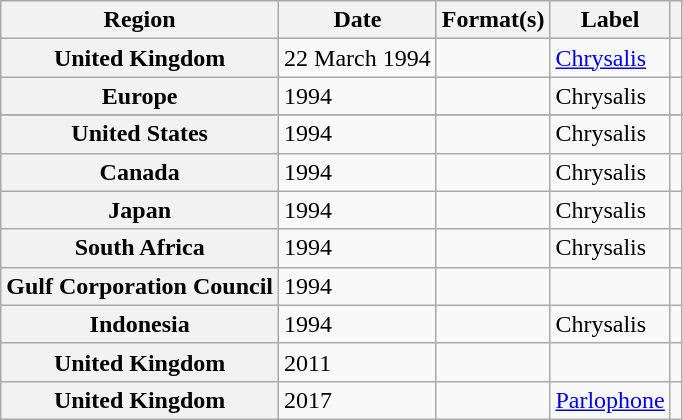<table class="wikitable plainrowheaders">
<tr>
<th scope="col">Region</th>
<th scope="col">Date</th>
<th scope="col">Format(s)</th>
<th scope="col">Label</th>
<th scope="col"></th>
</tr>
<tr>
<th scope="row">United Kingdom</th>
<td rowspan="1">22 March 1994</td>
<td rowspan="1"></td>
<td rowspan="1"><a href='#'>Chrysalis</a></td>
<td></td>
</tr>
<tr>
<th scope="row">Europe</th>
<td rowspan="1">1994</td>
<td rowspan="1"></td>
<td rowspan="1">Chrysalis</td>
<td></td>
</tr>
<tr>
</tr>
<tr>
<th scope="row">United States</th>
<td rowspan="1">1994</td>
<td rowspan="1"></td>
<td rowspan="1">Chrysalis</td>
<td></td>
</tr>
<tr>
<th scope="row">Canada</th>
<td rowspan="1">1994</td>
<td rowspan="1"></td>
<td rowspan="1">Chrysalis</td>
<td></td>
</tr>
<tr>
<th scope="row">Japan</th>
<td rowspan="1">1994</td>
<td rowspan="1"></td>
<td rowspan="1">Chrysalis</td>
<td></td>
</tr>
<tr>
<th scope="row">South Africa</th>
<td rowspan="1">1994</td>
<td rowspan="1"></td>
<td rowspan="1">Chrysalis</td>
<td></td>
</tr>
<tr>
<th scope="row">Gulf Corporation Council</th>
<td rowspan="1">1994</td>
<td rowspan="1"></td>
<td rowspan="1"></td>
<td></td>
</tr>
<tr>
<th scope="row">Indonesia</th>
<td rowspan="1">1994</td>
<td rowspan="1"></td>
<td rowspan="1">Chrysalis</td>
<td></td>
</tr>
<tr>
<th scope="row">United Kingdom</th>
<td rowspan="1">2011</td>
<td rowspan="1"></td>
<td rowspan="1"></td>
<td></td>
</tr>
<tr>
<th scope="row">United Kingdom</th>
<td rowspan="1">2017</td>
<td rowspan="1"></td>
<td rowspan="1"><a href='#'>Parlophone</a></td>
<td></td>
</tr>
</table>
